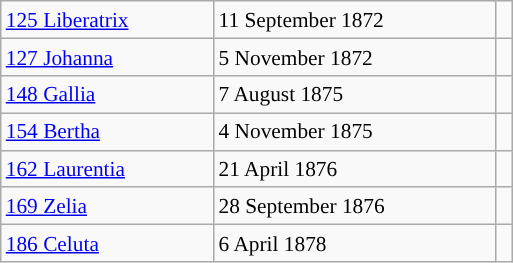<table class="wikitable" style="font-size: 89%; float: left; width: 24em; margin-right: 1em; height: 175px;">
<tr>
<td><a href='#'>125 Liberatrix</a></td>
<td>11 September 1872</td>
<td></td>
</tr>
<tr>
<td><a href='#'>127 Johanna</a></td>
<td>5 November 1872</td>
<td></td>
</tr>
<tr>
<td><a href='#'>148 Gallia</a></td>
<td>7 August 1875</td>
<td></td>
</tr>
<tr>
<td><a href='#'>154 Bertha</a></td>
<td>4 November 1875</td>
<td></td>
</tr>
<tr>
<td><a href='#'>162 Laurentia</a></td>
<td>21 April 1876</td>
<td></td>
</tr>
<tr>
<td><a href='#'>169 Zelia</a></td>
<td>28 September 1876</td>
<td></td>
</tr>
<tr>
<td><a href='#'>186 Celuta</a></td>
<td>6 April 1878</td>
<td></td>
</tr>
</table>
